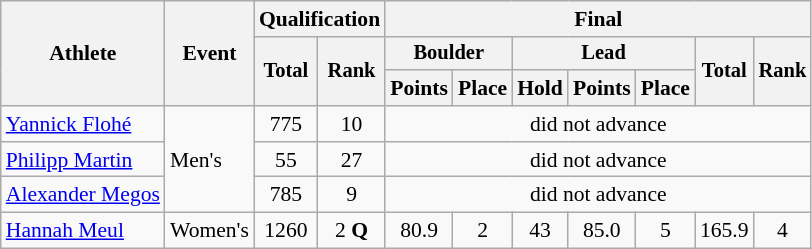<table class="wikitable" style="font-size:90%">
<tr>
<th rowspan="3">Athlete</th>
<th rowspan="3">Event</th>
<th colspan="2">Qualification</th>
<th colspan="9">Final</th>
</tr>
<tr style="font-size: 95%">
<th rowspan="2">Total</th>
<th rowspan="2">Rank</th>
<th colspan="2">Boulder</th>
<th colspan="3">Lead</th>
<th rowspan="2">Total</th>
<th rowspan="2">Rank</th>
</tr>
<tr>
<th>Points</th>
<th>Place</th>
<th>Hold</th>
<th>Points</th>
<th>Place</th>
</tr>
<tr align=center>
<td align=left><a href='#'>Yannick Flohé</a></td>
<td align=left rowspan=3>Men's</td>
<td>775</td>
<td>10</td>
<td colspan=7>did not advance</td>
</tr>
<tr align=center>
<td align=left><a href='#'>Philipp Martin</a></td>
<td>55</td>
<td>27</td>
<td colspan=7>did not advance</td>
</tr>
<tr align=center>
<td align=left><a href='#'>Alexander Megos</a></td>
<td>785</td>
<td>9</td>
<td colspan=7>did not advance</td>
</tr>
<tr align=center>
<td align=left><a href='#'>Hannah Meul</a></td>
<td align=left>Women's</td>
<td>1260</td>
<td>2 <strong>Q</strong></td>
<td>80.9</td>
<td>2</td>
<td>43</td>
<td>85.0</td>
<td>5</td>
<td>165.9</td>
<td>4</td>
</tr>
</table>
